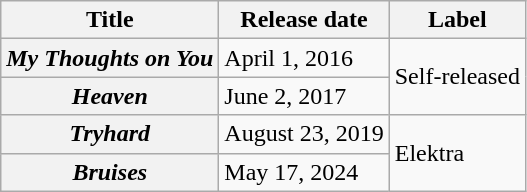<table class="wikitable plainrowheaders">
<tr>
<th>Title</th>
<th>Release date</th>
<th>Label</th>
</tr>
<tr>
<th scope="row"><em>My Thoughts on You</em></th>
<td>April 1, 2016</td>
<td rowspan="2">Self-released</td>
</tr>
<tr>
<th scope="row"><em>Heaven</em></th>
<td>June 2, 2017</td>
</tr>
<tr>
<th scope="row"><em>Tryhard</em></th>
<td>August 23, 2019</td>
<td rowspan="2">Elektra</td>
</tr>
<tr>
<th scope="row"><em>Bruises</em></th>
<td>May 17, 2024</td>
</tr>
</table>
